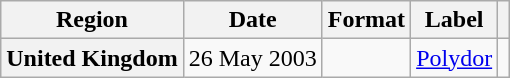<table class="wikitable plainrowheaders">
<tr>
<th scope="col">Region</th>
<th scope="col">Date</th>
<th scope="col">Format</th>
<th scope="col">Label</th>
<th scope="col"></th>
</tr>
<tr>
<th scope="row">United Kingdom</th>
<td>26 May 2003</td>
<td></td>
<td><a href='#'>Polydor</a></td>
<td></td>
</tr>
</table>
